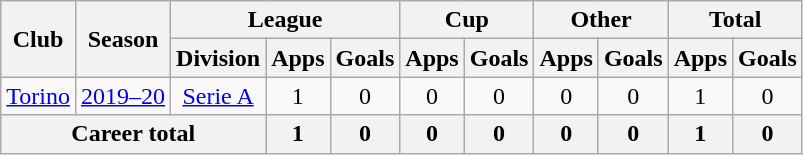<table class="wikitable" style="text-align:center">
<tr>
<th rowspan="2">Club</th>
<th rowspan="2">Season</th>
<th colspan="3">League</th>
<th colspan="2">Cup</th>
<th colspan="2">Other</th>
<th colspan="2">Total</th>
</tr>
<tr>
<th>Division</th>
<th>Apps</th>
<th>Goals</th>
<th>Apps</th>
<th>Goals</th>
<th>Apps</th>
<th>Goals</th>
<th>Apps</th>
<th>Goals</th>
</tr>
<tr>
<td><a href='#'>Torino</a></td>
<td><a href='#'>2019–20</a></td>
<td><a href='#'>Serie A</a></td>
<td>1</td>
<td>0</td>
<td>0</td>
<td>0</td>
<td>0</td>
<td>0</td>
<td>1</td>
<td>0</td>
</tr>
<tr>
<th colspan="3">Career total</th>
<th>1</th>
<th>0</th>
<th>0</th>
<th>0</th>
<th>0</th>
<th>0</th>
<th>1</th>
<th>0</th>
</tr>
</table>
